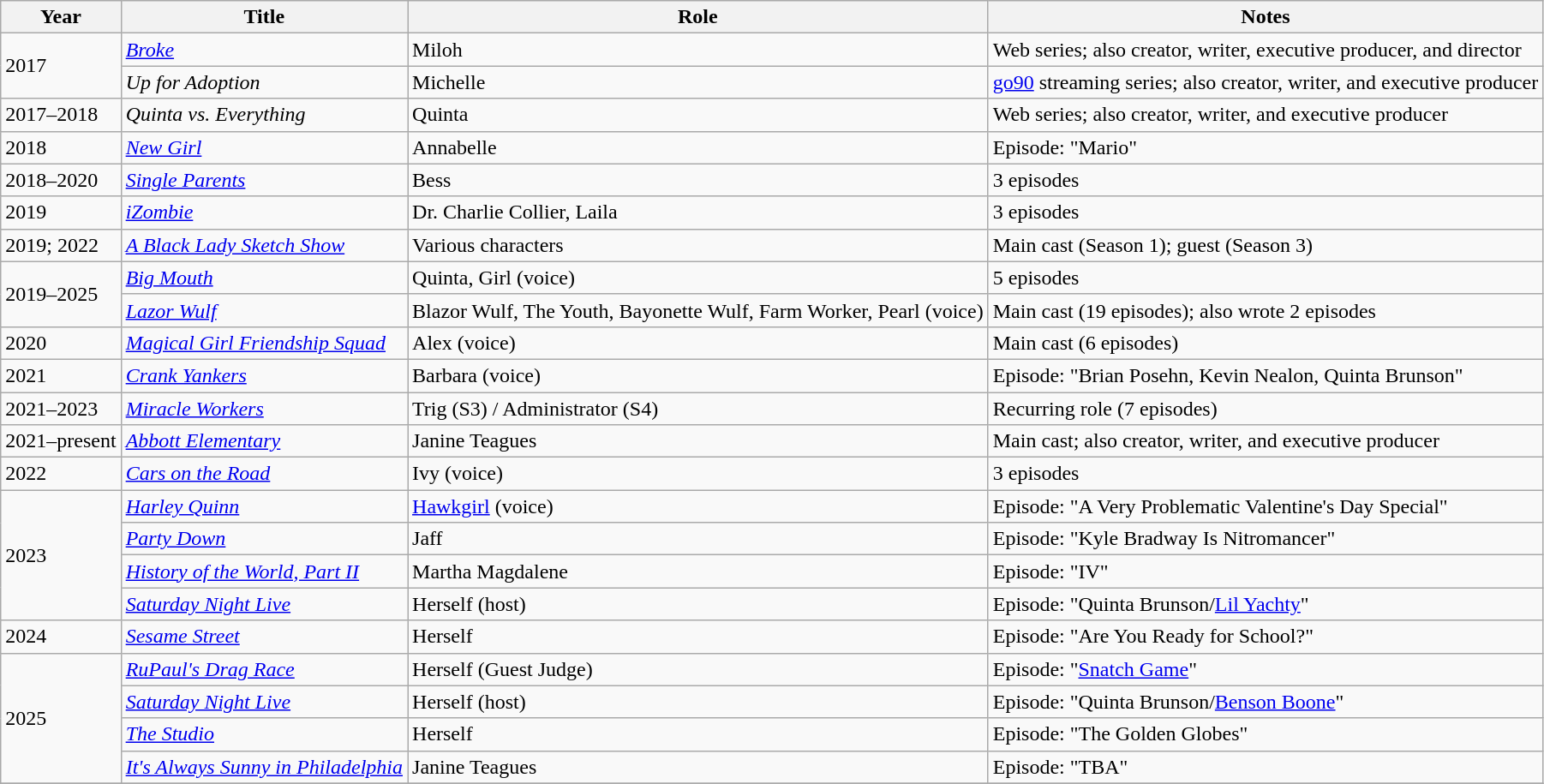<table class="wikitable sortable">
<tr>
<th>Year</th>
<th>Title</th>
<th>Role</th>
<th>Notes</th>
</tr>
<tr>
<td rowspan="2">2017</td>
<td><em><a href='#'>Broke</a></em></td>
<td>Miloh</td>
<td>Web series; also creator, writer, executive producer, and director</td>
</tr>
<tr>
<td><em>Up for Adoption</em></td>
<td>Michelle</td>
<td><a href='#'>go90</a> streaming series; also creator, writer, and executive producer</td>
</tr>
<tr>
<td>2017–2018</td>
<td><em>Quinta vs. Everything</em></td>
<td>Quinta</td>
<td>Web series; also creator, writer, and executive producer</td>
</tr>
<tr>
<td>2018</td>
<td><em><a href='#'>New Girl</a></em></td>
<td>Annabelle</td>
<td>Episode: "Mario"</td>
</tr>
<tr>
<td>2018–2020</td>
<td><em><a href='#'>Single Parents</a></em></td>
<td>Bess</td>
<td>3 episodes</td>
</tr>
<tr>
<td>2019</td>
<td><em><a href='#'>iZombie</a></em></td>
<td>Dr. Charlie Collier, Laila</td>
<td>3 episodes</td>
</tr>
<tr>
<td>2019; 2022</td>
<td><em><a href='#'>A Black Lady Sketch Show</a></em></td>
<td>Various characters</td>
<td>Main cast (Season 1); guest (Season 3)</td>
</tr>
<tr>
<td rowspan="2">2019–2025</td>
<td><em><a href='#'>Big Mouth</a></em></td>
<td>Quinta, Girl (voice)</td>
<td>5 episodes</td>
</tr>
<tr>
<td><em><a href='#'>Lazor Wulf</a></em></td>
<td>Blazor Wulf, The Youth, Bayonette Wulf, Farm Worker, Pearl (voice)</td>
<td>Main cast (19 episodes); also wrote 2 episodes</td>
</tr>
<tr>
<td>2020</td>
<td><em><a href='#'>Magical Girl Friendship Squad</a></em></td>
<td>Alex (voice)</td>
<td>Main cast (6 episodes)</td>
</tr>
<tr>
<td>2021</td>
<td><em><a href='#'>Crank Yankers</a></em></td>
<td>Barbara (voice)</td>
<td>Episode: "Brian Posehn, Kevin Nealon, Quinta Brunson"</td>
</tr>
<tr>
<td>2021–2023</td>
<td><em><a href='#'>Miracle Workers</a></em></td>
<td>Trig (S3) / Administrator (S4)</td>
<td>Recurring role (7 episodes)</td>
</tr>
<tr>
<td>2021–present</td>
<td><em><a href='#'>Abbott Elementary</a></em></td>
<td>Janine Teagues</td>
<td>Main cast; also creator, writer, and executive producer</td>
</tr>
<tr>
<td>2022</td>
<td><em><a href='#'>Cars on the Road</a></em></td>
<td>Ivy (voice)</td>
<td>3 episodes</td>
</tr>
<tr>
<td rowspan="4">2023</td>
<td><em><a href='#'>Harley Quinn</a></em></td>
<td><a href='#'>Hawkgirl</a> (voice)</td>
<td>Episode: "A Very Problematic Valentine's Day Special"</td>
</tr>
<tr>
<td><em><a href='#'>Party Down</a></em></td>
<td>Jaff</td>
<td>Episode: "Kyle Bradway Is Nitromancer"</td>
</tr>
<tr>
<td><em><a href='#'>History of the World, Part II</a></em></td>
<td>Martha Magdalene</td>
<td>Episode: "IV"</td>
</tr>
<tr>
<td><em><a href='#'>Saturday Night Live</a></em></td>
<td>Herself (host)</td>
<td>Episode: "Quinta Brunson/<a href='#'>Lil Yachty</a>"</td>
</tr>
<tr>
<td>2024</td>
<td><em><a href='#'>Sesame Street</a></em></td>
<td>Herself</td>
<td>Episode: "Are You Ready for School?"</td>
</tr>
<tr>
<td rowspan="4">2025</td>
<td><em><a href='#'>RuPaul's Drag Race</a></em></td>
<td>Herself (Guest Judge)</td>
<td>Episode: "<a href='#'>Snatch Game</a>"</td>
</tr>
<tr>
<td><em><a href='#'>Saturday Night Live</a></em></td>
<td>Herself (host)</td>
<td>Episode: "Quinta Brunson/<a href='#'>Benson Boone</a>"</td>
</tr>
<tr>
<td><em><a href='#'>The Studio</a></em></td>
<td>Herself</td>
<td>Episode: "The Golden Globes"</td>
</tr>
<tr>
<td><em><a href='#'>It's Always Sunny in Philadelphia</a></em></td>
<td>Janine Teagues</td>
<td>Episode: "TBA"</td>
</tr>
<tr>
</tr>
</table>
